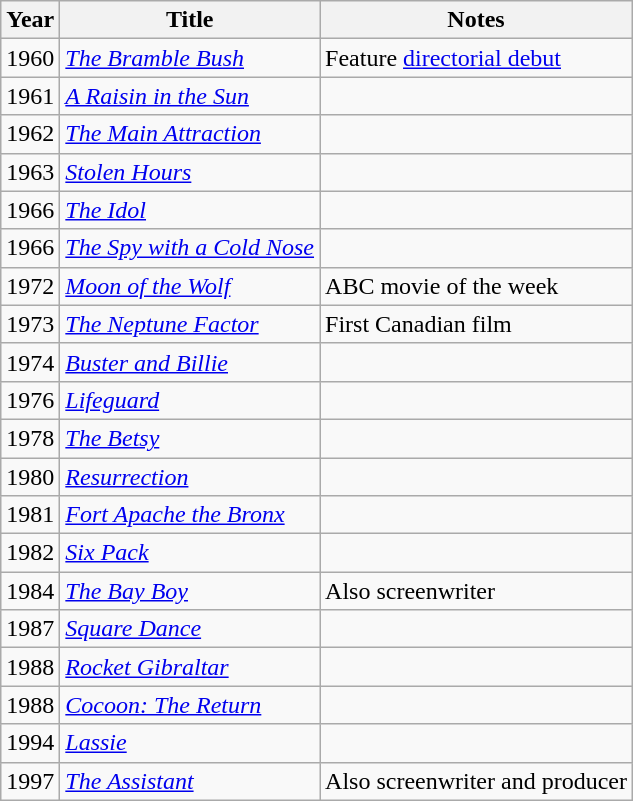<table class="wikitable sortable">
<tr>
<th>Year</th>
<th>Title</th>
<th>Notes</th>
</tr>
<tr>
<td>1960</td>
<td><em><a href='#'>The Bramble Bush</a></em></td>
<td>Feature <a href='#'>directorial debut</a></td>
</tr>
<tr>
<td>1961</td>
<td><em><a href='#'>A Raisin in the Sun</a></em></td>
<td></td>
</tr>
<tr>
<td>1962</td>
<td><em><a href='#'>The Main Attraction</a></em></td>
<td></td>
</tr>
<tr>
<td>1963</td>
<td><em><a href='#'>Stolen Hours</a></em></td>
<td></td>
</tr>
<tr>
<td>1966</td>
<td><em><a href='#'>The Idol</a></em></td>
<td></td>
</tr>
<tr>
<td>1966</td>
<td><em><a href='#'>The Spy with a Cold Nose</a></em></td>
<td></td>
</tr>
<tr>
<td>1972</td>
<td><em><a href='#'>Moon of the Wolf</a></em></td>
<td>ABC movie of the week</td>
</tr>
<tr>
<td>1973</td>
<td><em><a href='#'>The Neptune Factor</a></em></td>
<td>First Canadian film</td>
</tr>
<tr>
<td>1974</td>
<td><em><a href='#'>Buster and Billie</a></em></td>
<td></td>
</tr>
<tr>
<td>1976</td>
<td><em><a href='#'>Lifeguard</a></em></td>
<td></td>
</tr>
<tr>
<td>1978</td>
<td><em><a href='#'>The Betsy</a></em></td>
<td></td>
</tr>
<tr>
<td>1980</td>
<td><em><a href='#'>Resurrection</a></em></td>
<td></td>
</tr>
<tr>
<td>1981</td>
<td><em><a href='#'>Fort Apache the Bronx</a></em></td>
<td></td>
</tr>
<tr>
<td>1982</td>
<td><em><a href='#'>Six Pack</a></em></td>
<td></td>
</tr>
<tr>
<td>1984</td>
<td><em><a href='#'>The Bay Boy</a></em></td>
<td>Also screenwriter</td>
</tr>
<tr>
<td>1987</td>
<td><em><a href='#'>Square Dance</a></em></td>
<td></td>
</tr>
<tr>
<td>1988</td>
<td><em><a href='#'>Rocket Gibraltar</a></em></td>
<td></td>
</tr>
<tr>
<td>1988</td>
<td><em><a href='#'>Cocoon: The Return</a></em></td>
<td></td>
</tr>
<tr>
<td>1994</td>
<td><em><a href='#'>Lassie</a></em></td>
<td></td>
</tr>
<tr>
<td>1997</td>
<td><em><a href='#'>The Assistant</a></em></td>
<td>Also screenwriter and producer</td>
</tr>
</table>
